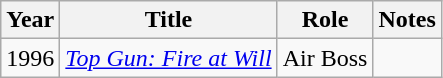<table class="wikitable sortable">
<tr>
<th>Year</th>
<th>Title</th>
<th>Role</th>
<th class="unsortable">Notes</th>
</tr>
<tr>
<td>1996</td>
<td><em><a href='#'>Top Gun: Fire at Will</a></em></td>
<td>Air Boss</td>
<td></td>
</tr>
</table>
